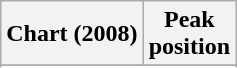<table class="wikitable">
<tr>
<th align="center">Chart (2008)</th>
<th align="center">Peak<br>position</th>
</tr>
<tr>
</tr>
<tr>
</tr>
</table>
